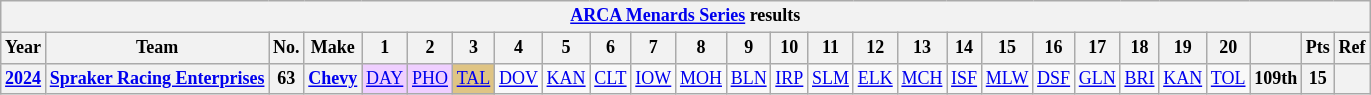<table class="wikitable" style="text-align:center; font-size:75%">
<tr>
<th colspan="27"><a href='#'>ARCA Menards Series</a> results</th>
</tr>
<tr>
<th>Year</th>
<th>Team</th>
<th>No.</th>
<th>Make</th>
<th>1</th>
<th>2</th>
<th>3</th>
<th>4</th>
<th>5</th>
<th>6</th>
<th>7</th>
<th>8</th>
<th>9</th>
<th>10</th>
<th>11</th>
<th>12</th>
<th>13</th>
<th>14</th>
<th>15</th>
<th>16</th>
<th>17</th>
<th>18</th>
<th>19</th>
<th>20</th>
<th></th>
<th>Pts</th>
<th>Ref</th>
</tr>
<tr>
<th><a href='#'>2024</a></th>
<th><a href='#'>Spraker Racing Enterprises</a></th>
<th>63</th>
<th><a href='#'>Chevy</a></th>
<td style="background:#EFCFFF;"><a href='#'>DAY</a><br></td>
<td style="background:#EFCFFF;"><a href='#'>PHO</a><br></td>
<td style="background:#DFC484;"><a href='#'>TAL</a><br></td>
<td><a href='#'>DOV</a></td>
<td><a href='#'>KAN</a></td>
<td><a href='#'>CLT</a></td>
<td><a href='#'>IOW</a></td>
<td><a href='#'>MOH</a></td>
<td><a href='#'>BLN</a></td>
<td><a href='#'>IRP</a></td>
<td><a href='#'>SLM</a></td>
<td><a href='#'>ELK</a></td>
<td><a href='#'>MCH</a></td>
<td><a href='#'>ISF</a></td>
<td><a href='#'>MLW</a></td>
<td><a href='#'>DSF</a></td>
<td><a href='#'>GLN</a></td>
<td><a href='#'>BRI</a></td>
<td><a href='#'>KAN</a></td>
<td><a href='#'>TOL</a></td>
<th>109th</th>
<th>15</th>
<th></th>
</tr>
</table>
